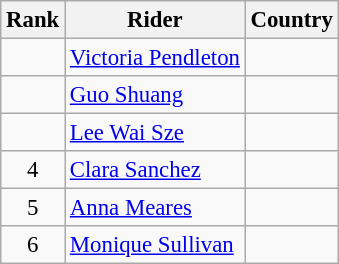<table class="wikitable sortable" style="font-size:95%" style="width:25em;">
<tr>
<th>Rank</th>
<th>Rider</th>
<th>Country</th>
</tr>
<tr>
<td align=center></td>
<td><a href='#'>Victoria Pendleton</a></td>
<td></td>
</tr>
<tr>
<td align=center></td>
<td><a href='#'>Guo Shuang</a></td>
<td></td>
</tr>
<tr>
<td align=center></td>
<td><a href='#'>Lee Wai Sze</a></td>
<td></td>
</tr>
<tr>
<td align=center>4</td>
<td><a href='#'>Clara Sanchez</a></td>
<td></td>
</tr>
<tr>
<td align=center>5</td>
<td><a href='#'>Anna Meares</a></td>
<td></td>
</tr>
<tr>
<td align=center>6</td>
<td><a href='#'>Monique Sullivan</a></td>
<td></td>
</tr>
</table>
